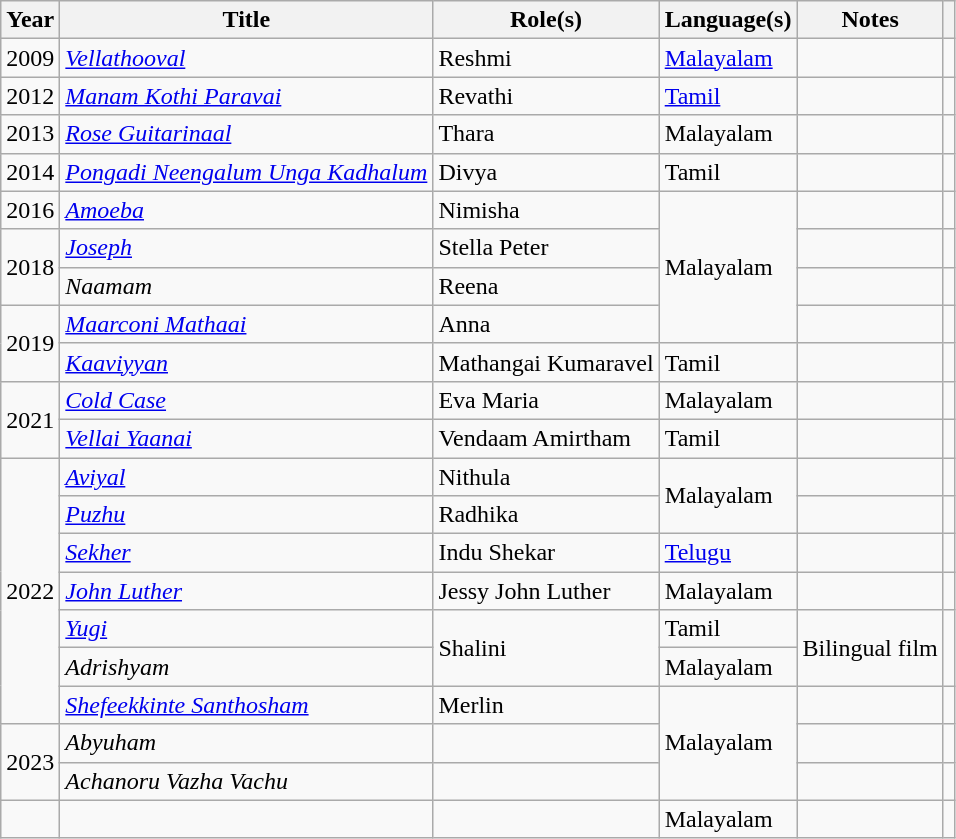<table class="wikitable sortable">
<tr>
<th scope="col">Year</th>
<th scope="col">Title</th>
<th scope="col">Role(s)</th>
<th scope="col">Language(s)</th>
<th scope="col">Notes</th>
<th class="unsortable" scope="col"></th>
</tr>
<tr>
<td>2009</td>
<td><em><a href='#'>Vellathooval</a></em></td>
<td>Reshmi</td>
<td><a href='#'>Malayalam</a></td>
<td></td>
<td style="text-align: center;"></td>
</tr>
<tr>
<td>2012</td>
<td><em><a href='#'>Manam Kothi Paravai</a></em></td>
<td>Revathi</td>
<td><a href='#'>Tamil</a></td>
<td></td>
<td style="text-align: center;"></td>
</tr>
<tr>
<td>2013</td>
<td><em><a href='#'>Rose Guitarinaal</a></em></td>
<td>Thara</td>
<td>Malayalam</td>
<td></td>
<td style="text-align: center;"></td>
</tr>
<tr>
<td>2014</td>
<td><em><a href='#'>Pongadi Neengalum Unga Kadhalum</a></em></td>
<td>Divya</td>
<td>Tamil</td>
<td></td>
<td style="text-align: center;"></td>
</tr>
<tr>
<td>2016</td>
<td><em><a href='#'>Amoeba</a></em></td>
<td>Nimisha</td>
<td rowspan="4">Malayalam</td>
<td></td>
<td style="text-align: center;"></td>
</tr>
<tr>
<td rowspan="2">2018</td>
<td><em><a href='#'>Joseph</a></em></td>
<td>Stella Peter</td>
<td></td>
<td style="text-align: center;"></td>
</tr>
<tr>
<td><em>Naamam</em></td>
<td>Reena</td>
<td></td>
<td style="text-align: center;"></td>
</tr>
<tr>
<td rowspan="2">2019</td>
<td><em><a href='#'>Maarconi Mathaai</a></em></td>
<td>Anna</td>
<td></td>
<td style="text-align: center;"></td>
</tr>
<tr>
<td><em><a href='#'>Kaaviyyan</a></em></td>
<td>Mathangai Kumaravel</td>
<td>Tamil</td>
<td></td>
<td style="text-align: center;"></td>
</tr>
<tr>
<td rowspan="2">2021</td>
<td><em><a href='#'>Cold Case</a></em></td>
<td>Eva Maria</td>
<td>Malayalam</td>
<td></td>
<td style="text-align: center;"></td>
</tr>
<tr>
<td><em><a href='#'>Vellai Yaanai</a></em></td>
<td>Vendaam Amirtham</td>
<td>Tamil</td>
<td></td>
<td style="text-align: center;"></td>
</tr>
<tr>
<td rowspan=7>2022</td>
<td><em><a href='#'>Aviyal</a></em></td>
<td>Nithula</td>
<td rowspan=2>Malayalam</td>
<td></td>
<td style="text-align: center;"></td>
</tr>
<tr>
<td><em><a href='#'>Puzhu</a></em></td>
<td>Radhika</td>
<td></td>
<td style="text-align: center;"></td>
</tr>
<tr>
<td><em><a href='#'>Sekher</a></em></td>
<td>Indu Shekar</td>
<td><a href='#'>Telugu</a></td>
<td></td>
<td style="text-align: center;"></td>
</tr>
<tr>
<td><em><a href='#'>John Luther</a></em></td>
<td>Jessy John Luther</td>
<td>Malayalam</td>
<td></td>
<td style="text-align: center;"></td>
</tr>
<tr>
<td><em><a href='#'>Yugi</a></em></td>
<td rowspan=2>Shalini</td>
<td>Tamil</td>
<td rowspan=2>Bilingual film</td>
<td rowspan="2" style="text-align: center;"></td>
</tr>
<tr>
<td><em>Adrishyam</em></td>
<td>Malayalam</td>
</tr>
<tr>
<td><em><a href='#'>Shefeekkinte Santhosham</a></em></td>
<td>Merlin</td>
<td rowspan=3>Malayalam</td>
<td></td>
<td style="text-align: center;"></td>
</tr>
<tr>
<td rowspan=2>2023</td>
<td><em>Abyuham</em></td>
<td></td>
<td></td>
<td style="text-align: center;"></td>
</tr>
<tr>
<td><em>Achanoru Vazha Vachu </em></td>
<td></td>
<td></td>
<td style="text-align: center;"></td>
</tr>
<tr>
<td></td>
<td></td>
<td></td>
<td>Malayalam</td>
<td></td>
<td style="text-align: center;"></td>
</tr>
</table>
